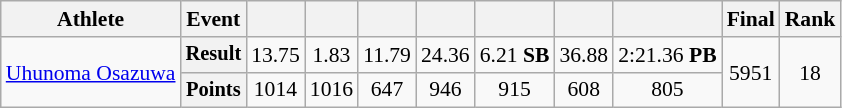<table class="wikitable" style="font-size:90%">
<tr>
<th>Athlete</th>
<th>Event</th>
<th></th>
<th></th>
<th></th>
<th></th>
<th></th>
<th></th>
<th></th>
<th>Final</th>
<th>Rank</th>
</tr>
<tr style=text-align:center>
<td rowspan=2 style=text-align:left><a href='#'>Uhunoma Osazuwa</a></td>
<th style="font-size:95%">Result</th>
<td>13.75</td>
<td>1.83</td>
<td>11.79</td>
<td>24.36</td>
<td>6.21 <strong>SB</strong></td>
<td>36.88</td>
<td>2:21.36 <strong>PB</strong></td>
<td rowspan=2>5951</td>
<td rowspan=2>18</td>
</tr>
<tr style=text-align:center>
<th style="font-size:95%">Points</th>
<td>1014</td>
<td>1016</td>
<td>647</td>
<td>946</td>
<td>915</td>
<td>608</td>
<td>805</td>
</tr>
</table>
